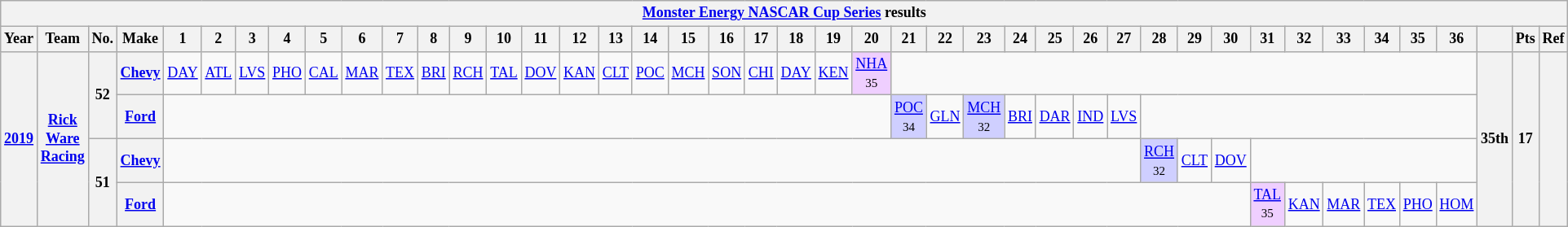<table class="wikitable" style="text-align:center; font-size:75%">
<tr>
<th colspan="43"><a href='#'>Monster Energy NASCAR Cup Series</a> results</th>
</tr>
<tr>
<th>Year</th>
<th>Team</th>
<th>No.</th>
<th>Make</th>
<th>1</th>
<th>2</th>
<th>3</th>
<th>4</th>
<th>5</th>
<th>6</th>
<th>7</th>
<th>8</th>
<th>9</th>
<th>10</th>
<th>11</th>
<th>12</th>
<th>13</th>
<th>14</th>
<th>15</th>
<th>16</th>
<th>17</th>
<th>18</th>
<th>19</th>
<th>20</th>
<th>21</th>
<th>22</th>
<th>23</th>
<th>24</th>
<th>25</th>
<th>26</th>
<th>27</th>
<th>28</th>
<th>29</th>
<th>30</th>
<th>31</th>
<th>32</th>
<th>33</th>
<th>34</th>
<th>35</th>
<th>36</th>
<th></th>
<th>Pts</th>
<th>Ref</th>
</tr>
<tr>
<th rowspan=4><a href='#'>2019</a></th>
<th rowspan=4><a href='#'>Rick Ware Racing</a></th>
<th rowspan=2>52</th>
<th><a href='#'>Chevy</a></th>
<td><a href='#'>DAY</a></td>
<td><a href='#'>ATL</a></td>
<td><a href='#'>LVS</a></td>
<td><a href='#'>PHO</a></td>
<td><a href='#'>CAL</a></td>
<td><a href='#'>MAR</a></td>
<td><a href='#'>TEX</a></td>
<td><a href='#'>BRI</a></td>
<td><a href='#'>RCH</a></td>
<td><a href='#'>TAL</a></td>
<td><a href='#'>DOV</a></td>
<td><a href='#'>KAN</a></td>
<td><a href='#'>CLT</a></td>
<td><a href='#'>POC</a></td>
<td><a href='#'>MCH</a></td>
<td><a href='#'>SON</a></td>
<td><a href='#'>CHI</a></td>
<td><a href='#'>DAY</a></td>
<td><a href='#'>KEN</a></td>
<td style="background:#EFCFFF;"><a href='#'>NHA</a><br><small>35</small></td>
<td colspan=16></td>
<th rowspan=4>35th</th>
<th rowspan=4>17</th>
<th rowspan=4></th>
</tr>
<tr>
<th><a href='#'>Ford</a></th>
<td colspan=20></td>
<td style="background:#CFCFFF;"><a href='#'>POC</a><br><small>34</small></td>
<td><a href='#'>GLN</a></td>
<td style="background:#CFCFFF;"><a href='#'>MCH</a><br><small>32</small></td>
<td><a href='#'>BRI</a></td>
<td><a href='#'>DAR</a></td>
<td><a href='#'>IND</a></td>
<td><a href='#'>LVS</a></td>
<td colspan=9></td>
</tr>
<tr>
<th rowspan=2>51</th>
<th><a href='#'>Chevy</a></th>
<td colspan=27></td>
<td style="background:#CFCFFF;"><a href='#'>RCH</a><br><small>32</small></td>
<td><a href='#'>CLT</a></td>
<td><a href='#'>DOV</a></td>
<td colspan=6></td>
</tr>
<tr>
<th><a href='#'>Ford</a></th>
<td colspan=30></td>
<td style="background:#EFCFFF;"><a href='#'>TAL</a><br><small>35</small></td>
<td><a href='#'>KAN</a></td>
<td><a href='#'>MAR</a></td>
<td><a href='#'>TEX</a></td>
<td><a href='#'>PHO</a></td>
<td><a href='#'>HOM</a></td>
</tr>
</table>
